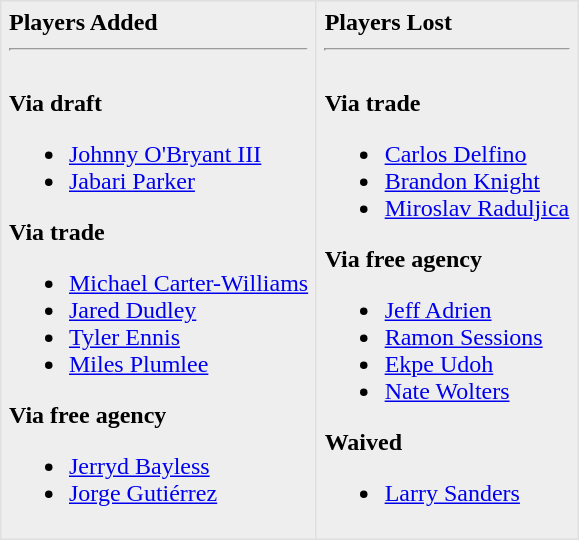<table border=1 style="border-collapse:collapse; background-color:#eeeeee" bordercolor="#DFDFDF" cellpadding="5">
<tr>
<td valign="top"><strong>Players Added</strong> <hr><br><strong>Via draft</strong><ul><li><a href='#'>Johnny O'Bryant III</a></li><li><a href='#'>Jabari Parker</a></li></ul><strong>Via trade</strong><ul><li><a href='#'>Michael Carter-Williams</a></li><li><a href='#'>Jared Dudley</a></li><li><a href='#'>Tyler Ennis</a></li><li><a href='#'>Miles Plumlee</a></li></ul><strong>Via free agency</strong><ul><li><a href='#'>Jerryd Bayless</a></li><li><a href='#'>Jorge Gutiérrez</a></li></ul></td>
<td valign="top"><strong>Players Lost</strong> <hr><br><strong>Via trade</strong><ul><li><a href='#'>Carlos Delfino</a></li><li><a href='#'>Brandon Knight</a></li><li><a href='#'>Miroslav Raduljica</a></li></ul><strong>Via free agency</strong><ul><li><a href='#'>Jeff Adrien</a></li><li><a href='#'>Ramon Sessions</a></li><li><a href='#'>Ekpe Udoh</a></li><li><a href='#'>Nate Wolters</a></li></ul><strong>Waived</strong><ul><li><a href='#'>Larry Sanders</a></li></ul></td>
</tr>
</table>
